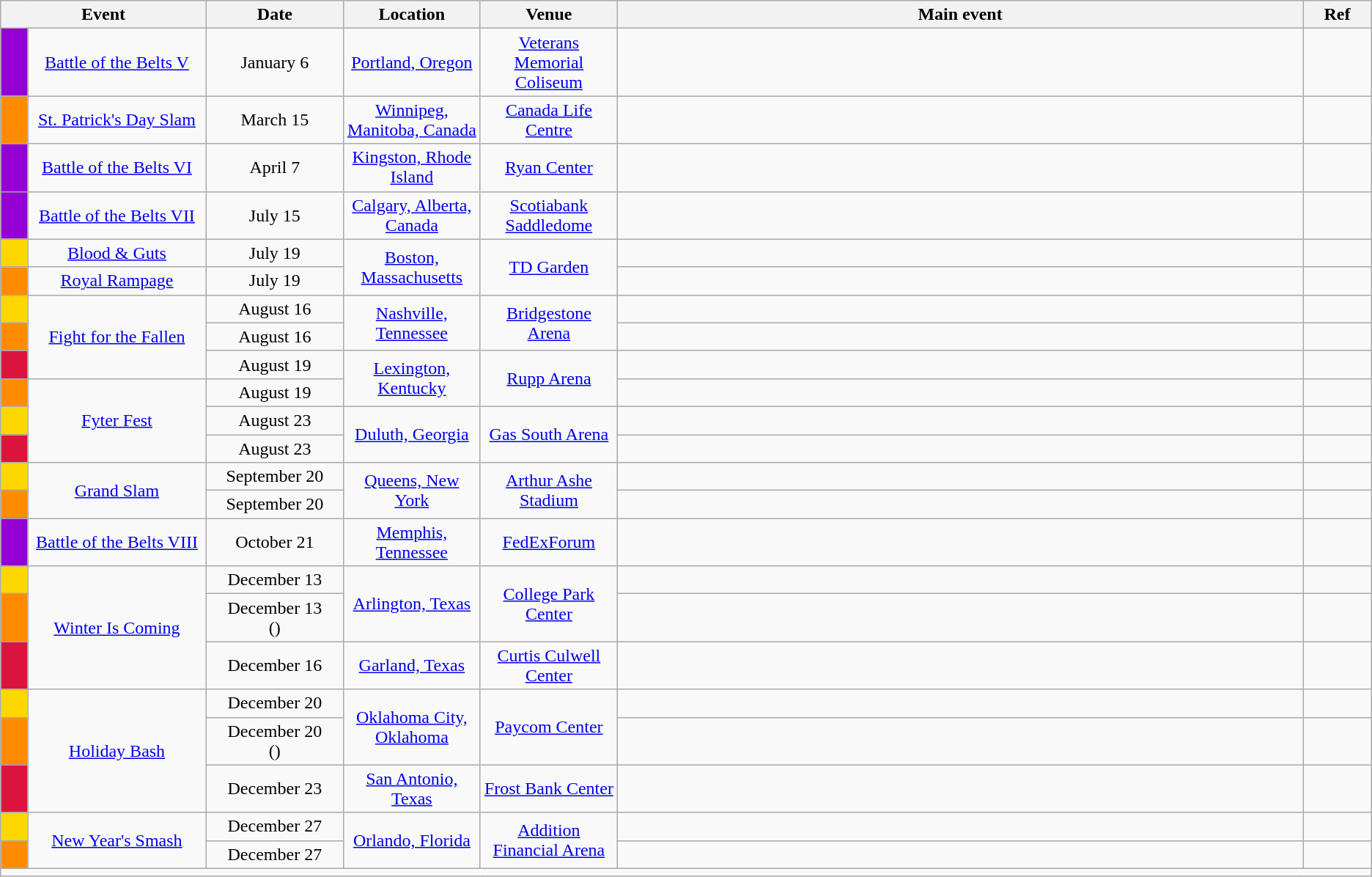<table class="sortable wikitable succession-box" style="font-size:100%; text-align:center">
<tr>
<th colspan="2" scope="col" width="15%">Event</th>
<th scope="col" width="10%">Date</th>
<th scope="col" width="10%">Location</th>
<th scope="col" width="10%">Venue</th>
<th scope="col" width="50%">Main event</th>
<th scope="col" width="5%">Ref</th>
</tr>
<tr>
<td style="width:1em; background: darkviolet"></td>
<td><a href='#'>Battle of the Belts V</a></td>
<td>January 6</td>
<td><a href='#'>Portland, Oregon</a></td>
<td><a href='#'>Veterans Memorial Coliseum</a></td>
<td></td>
<td></td>
</tr>
<tr>
<td style="background: darkorange"></td>
<td><a href='#'>St. Patrick's Day Slam</a></td>
<td>March 15 <br> </td>
<td><a href='#'>Winnipeg, Manitoba, Canada</a></td>
<td><a href='#'>Canada Life Centre</a></td>
<td></td>
<td></td>
</tr>
<tr>
<td style="background: darkviolet"></td>
<td><a href='#'>Battle of the Belts VI</a></td>
<td>April 7</td>
<td><a href='#'>Kingston, Rhode Island</a></td>
<td><a href='#'>Ryan Center</a></td>
<td></td>
<td></td>
</tr>
<tr>
<td style="background: darkviolet"></td>
<td><a href='#'>Battle of the Belts VII</a></td>
<td>July 15</td>
<td><a href='#'>Calgary, Alberta, Canada</a></td>
<td><a href='#'>Scotiabank Saddledome</a></td>
<td></td>
<td></td>
</tr>
<tr>
<td style="background: gold"></td>
<td><a href='#'>Blood & Guts</a></td>
<td>July 19</td>
<td rowspan="2"><a href='#'>Boston, Massachusetts</a></td>
<td rowspan="2"><a href='#'>TD Garden</a></td>
<td></td>
<td></td>
</tr>
<tr>
<td style="background: darkorange"></td>
<td><a href='#'>Royal Rampage</a></td>
<td>July 19 <br> </td>
<td></td>
<td></td>
</tr>
<tr>
<td style="background: gold"></td>
<td rowspan="3"><a href='#'>Fight for the Fallen</a></td>
<td>August 16</td>
<td rowspan="2"><a href='#'>Nashville, Tennessee</a></td>
<td rowspan="2"><a href='#'>Bridgestone Arena</a></td>
<td></td>
<td></td>
</tr>
<tr>
<td style="background: darkorange"></td>
<td>August 16 <br> </td>
<td></td>
<td></td>
</tr>
<tr>
<td style="background: crimson"></td>
<td>August 19</td>
<td rowspan="2"><a href='#'>Lexington, Kentucky</a></td>
<td rowspan="2"><a href='#'>Rupp Arena</a></td>
<td></td>
<td></td>
</tr>
<tr>
<td style="background: darkorange"></td>
<td rowspan="3"><a href='#'>Fyter Fest</a></td>
<td>August 19 <br> </td>
<td></td>
<td></td>
</tr>
<tr>
<td style="background: gold"></td>
<td>August 23</td>
<td rowspan="2"><a href='#'>Duluth, Georgia</a></td>
<td rowspan="2"><a href='#'>Gas South Arena</a></td>
<td></td>
<td></td>
</tr>
<tr>
<td style="background: crimson"></td>
<td>August 23 <br> </td>
<td></td>
<td></td>
</tr>
<tr>
<td style="background: gold"></td>
<td rowspan="2"><a href='#'>Grand Slam</a></td>
<td>September 20</td>
<td rowspan="2"><a href='#'>Queens, New York</a></td>
<td rowspan="2"><a href='#'>Arthur Ashe Stadium</a></td>
<td></td>
<td></td>
</tr>
<tr>
<td style="background: darkorange"></td>
<td>September 20 <br> </td>
<td></td>
<td></td>
</tr>
<tr>
<td style="background: darkviolet"></td>
<td><a href='#'>Battle of the Belts VIII</a></td>
<td>October 21</td>
<td><a href='#'>Memphis, Tennessee</a></td>
<td><a href='#'>FedExForum</a></td>
<td></td>
<td></td>
</tr>
<tr>
<td style="background: gold"></td>
<td rowspan="3"><a href='#'>Winter Is Coming</a></td>
<td>December 13</td>
<td rowspan="2"><a href='#'>Arlington, Texas</a></td>
<td rowspan="2"><a href='#'>College Park Center</a></td>
<td></td>
<td></td>
</tr>
<tr>
<td style="background: darkorange"></td>
<td>December 13<br>()</td>
<td></td>
<td></td>
</tr>
<tr>
<td style="background: crimson"></td>
<td>December 16</td>
<td><a href='#'>Garland, Texas</a></td>
<td><a href='#'>Curtis Culwell Center</a></td>
<td></td>
<td></td>
</tr>
<tr>
<td style="background: gold"></td>
<td rowspan="3"><a href='#'>Holiday Bash</a></td>
<td>December 20</td>
<td rowspan="2"><a href='#'>Oklahoma City, Oklahoma</a></td>
<td rowspan="2"><a href='#'>Paycom Center</a></td>
<td></td>
<td></td>
</tr>
<tr>
<td style="background: darkorange"></td>
<td>December 20<br>()</td>
<td></td>
<td></td>
</tr>
<tr>
<td style="background: crimson"></td>
<td>December 23</td>
<td><a href='#'>San Antonio, Texas</a></td>
<td><a href='#'>Frost Bank Center</a></td>
<td></td>
<td></td>
</tr>
<tr>
<td style="background: gold"></td>
<td rowspan="2"><a href='#'>New Year's Smash</a></td>
<td>December 27</td>
<td rowspan="2"><a href='#'>Orlando, Florida</a></td>
<td rowspan="2"><a href='#'>Addition Financial Arena</a></td>
<td></td>
<td></td>
</tr>
<tr>
<td style="background: darkorange"></td>
<td>December 27 <br> </td>
<td></td>
<td></td>
</tr>
<tr>
<td colspan="7"></td>
</tr>
</table>
